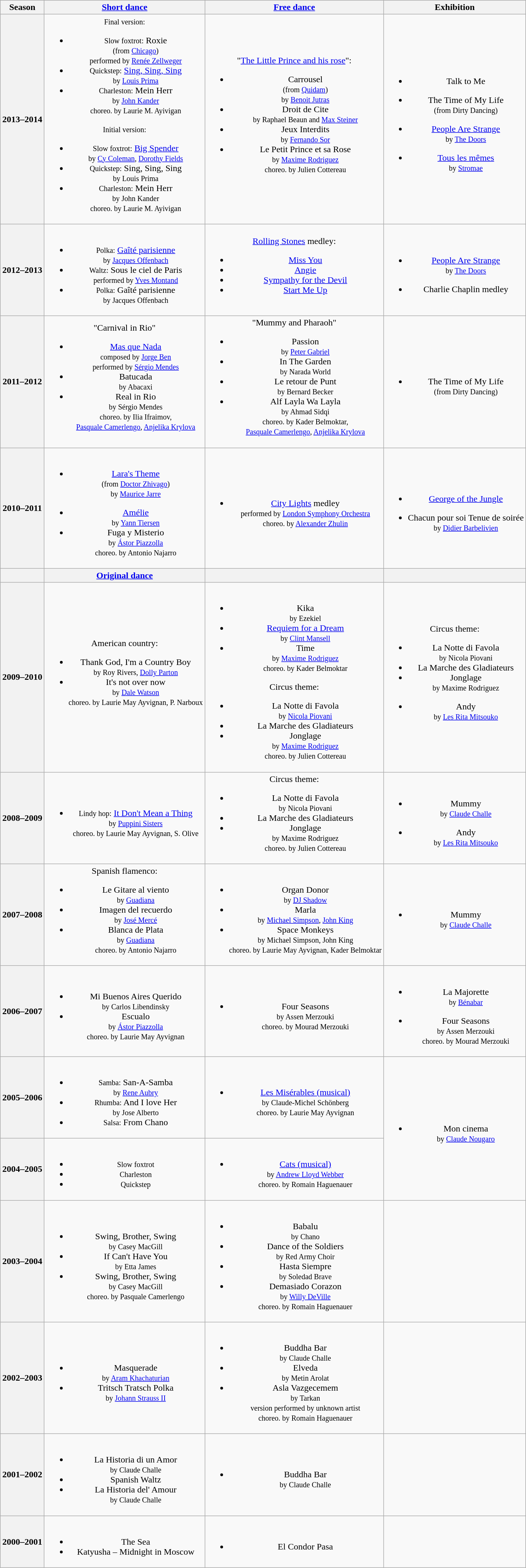<table class="wikitable" style="text-align:center">
<tr>
<th>Season</th>
<th><a href='#'>Short dance</a></th>
<th><a href='#'>Free dance</a></th>
<th>Exhibition</th>
</tr>
<tr>
<th>2013–2014 <br></th>
<td><small>Final version:</small><br><ul><li><small>Slow foxtrot:</small> Roxie <br><small> (from <a href='#'>Chicago</a>) <br> performed by <a href='#'>Renée Zellweger</a> </small></li><li><small>Quickstep:</small> <a href='#'>Sing, Sing, Sing</a> <br><small> by <a href='#'>Louis Prima</a> </small></li><li><small>Charleston:</small> Mein Herr <br><small> by <a href='#'>John Kander</a> <br> choreo. by Laurie M. Ayivigan </small></li></ul><small>Initial version:</small><ul><li><small>Slow foxtrot:</small> <a href='#'>Big Spender</a> <br><small> by <a href='#'>Cy Coleman</a>, <a href='#'>Dorothy Fields</a> </small></li><li><small>Quickstep:</small> Sing, Sing, Sing <br><small> by Louis Prima </small></li><li><small>Charleston:</small> Mein Herr <br><small> by John Kander <br> choreo. by Laurie M. Ayivigan </small></li></ul></td>
<td>"<a href='#'>The Little Prince and his rose</a>":<br><ul><li>Carrousel <br><small> (from <a href='#'>Quidam</a>) <br> by <a href='#'>Benoit Jutras</a> </small></li><li>Droit de Cite <br><small> by Raphael Beaun and <a href='#'>Max Steiner</a> </small></li><li>Jeux Interdits <br><small> by <a href='#'>Fernando Sor</a> </small></li><li>Le Petit Prince et sa Rose <br><small> by <a href='#'>Maxime Rodriguez</a> <br> choreo. by Julien Cottereau </small></li></ul></td>
<td><br><ul><li>Talk to Me</li></ul><ul><li>The Time of My Life <br><small> (from Dirty Dancing) </small></li></ul><ul><li><a href='#'>People Are Strange</a> <br><small> by <a href='#'>The Doors</a> </small></li></ul><ul><li><a href='#'>Tous les mêmes</a> <br><small> by <a href='#'>Stromae</a> </small></li></ul></td>
</tr>
<tr>
<th>2012–2013 <br></th>
<td><br><ul><li><small>Polka:</small> <a href='#'>Gaîté parisienne</a> <br><small> by <a href='#'>Jacques Offenbach</a> </small></li><li><small>Waltz:</small> Sous le ciel de Paris <br><small> performed by <a href='#'>Yves Montand</a> </small></li><li><small>Polka:</small> Gaîté parisienne <br><small> by Jacques Offenbach </small></li></ul></td>
<td><a href='#'>Rolling Stones</a> medley:<br><ul><li><a href='#'>Miss You</a></li><li><a href='#'>Angie</a></li><li><a href='#'>Sympathy for the Devil</a></li><li><a href='#'>Start Me Up</a></li></ul></td>
<td><br><ul><li><a href='#'>People Are Strange</a> <br><small> by <a href='#'>The Doors</a> </small></li></ul><ul><li>Charlie Chaplin medley</li></ul></td>
</tr>
<tr>
<th>2011–2012 <br></th>
<td>"Carnival in Rio"<br><ul><li><a href='#'>Mas que Nada</a> <br><small> composed by <a href='#'>Jorge Ben</a> <br> performed by <a href='#'>Sérgio Mendes</a> </small></li><li>Batucada <br><small> by Abacaxi </small></li><li>Real in Rio <br><small> by Sérgio Mendes <br> choreo. by Ilia Ifraimov, <br> <a href='#'>Pasquale Camerlengo</a>, <a href='#'>Anjelika Krylova</a> </small></li></ul></td>
<td>"Mummy and Pharaoh"<br><ul><li>Passion <br><small> by <a href='#'>Peter Gabriel</a> </small></li><li>In The Garden <br><small> by Narada World </small></li><li>Le retour de Punt <br><small> by Bernard Becker </small></li><li>Alf Layla Wa Layla <br><small> by Ahmad Sidqi <br> choreo. by Kader Belmoktar, <br> <a href='#'>Pasquale Camerlengo</a>, <a href='#'>Anjelika Krylova</a> </small></li></ul></td>
<td><br><ul><li>The Time of My Life <br><small> (from Dirty Dancing) </small></li></ul></td>
</tr>
<tr>
<th>2010–2011 <br></th>
<td><br><ul><li><a href='#'>Lara's Theme</a> <br><small> (from <a href='#'>Doctor Zhivago</a>) <br> by <a href='#'>Maurice Jarre</a> </small></li></ul><ul><li><a href='#'>Amélie</a><br><small> by <a href='#'>Yann Tiersen</a> </small></li><li>Fuga y Misterio <br><small> by <a href='#'>Ástor Piazzolla</a> <br> choreo. by Antonio Najarro </small></li></ul></td>
<td><br><ul><li><a href='#'>City Lights</a> medley <br><small> performed by <a href='#'>London Symphony Orchestra</a> <br> choreo. by <a href='#'>Alexander Zhulin</a> </small></li></ul></td>
<td><br><ul><li><a href='#'>George of the Jungle</a></li></ul><ul><li>Chacun pour soi Tenue de soirée <br><small> by <a href='#'>Didier Barbelivien</a> </small></li></ul></td>
</tr>
<tr>
<th></th>
<th><a href='#'>Original dance</a></th>
<th></th>
<th></th>
</tr>
<tr>
<th>2009–2010 <br></th>
<td>American country:<br><ul><li>Thank God, I'm a Country Boy <br><small> by Roy Rivers, <a href='#'>Dolly Parton</a> </small></li><li>It's not over now <br><small> by <a href='#'>Dale Watson</a> <br> choreo. by Laurie May Ayvignan, P. Narboux </small></li></ul></td>
<td><br><ul><li>Kika <br><small> by Ezekiel </small></li><li><a href='#'>Requiem for a Dream</a> <br><small> by <a href='#'>Clint Mansell</a> </small></li><li>Time <br><small> by <a href='#'>Maxime Rodriguez</a> <br> choreo. by Kader Belmoktar </small></li></ul>Circus theme:<ul><li>La Notte di Favola <br><small> by <a href='#'>Nicola Piovani</a> </small></li><li>La Marche des Gladiateurs</li><li>Jonglage <br><small> by <a href='#'>Maxime Rodriguez</a> <br> choreo. by Julien Cottereau </small></li></ul></td>
<td>Circus theme:<br><ul><li>La Notte di Favola <br><small> by Nicola Piovani </small></li><li>La Marche des Gladiateurs</li><li>Jonglage <br><small> by Maxime Rodriguez </small></li></ul><ul><li>Andy <br><small> by <a href='#'>Les Rita Mitsouko</a> </small></li></ul></td>
</tr>
<tr>
<th>2008–2009 <br></th>
<td><br><ul><li><small>Lindy hop:</small> <a href='#'>It Don't Mean a Thing</a> <br><small> by <a href='#'>Puppini Sisters</a> <br> choreo. by Laurie May Ayvignan, S. Olive </small></li></ul></td>
<td>Circus theme:<br><ul><li>La Notte di Favola <br><small> by Nicola Piovani </small></li><li>La Marche des Gladiateurs</li><li>Jonglage <br><small> by Maxime Rodriguez <br> choreo. by Julien Cottereau </small></li></ul></td>
<td><br><ul><li>Mummy <br><small> by <a href='#'>Claude Challe</a> </small></li></ul><ul><li>Andy <br><small> by <a href='#'>Les Rita Mitsouko</a> </small></li></ul></td>
</tr>
<tr>
<th>2007–2008 <br></th>
<td>Spanish flamenco:<br><ul><li>Le Gitare al viento <br><small> by <a href='#'>Guadiana</a> </small></li><li>Imagen del recuerdo <br><small> by <a href='#'>José Mercé</a> </small></li><li>Blanca de Plata <br><small> by <a href='#'>Guadiana</a> <br> choreo. by Antonio Najarro </small></li></ul></td>
<td><br><ul><li>Organ Donor <br><small> by <a href='#'>DJ Shadow</a> </small></li><li>Marla <br><small> by <a href='#'>Michael Simpson</a>, <a href='#'>John King</a> </small></li><li>Space Monkeys <br><small> by Michael Simpson, John King <br> choreo. by Laurie May Ayvignan, Kader Belmoktar </small></li></ul></td>
<td><br><ul><li>Mummy <br><small> by <a href='#'>Claude Challe</a> </small></li></ul></td>
</tr>
<tr>
<th>2006–2007 <br></th>
<td><br><ul><li>Mi Buenos Aires Querido <br><small> by Carlos Libendinsky </small></li><li>Escualo <br><small> by <a href='#'>Ástor Piazzolla</a> <br> choreo. by Laurie May Ayvignan </small></li></ul></td>
<td><br><ul><li>Four Seasons <br><small> by Assen Merzouki <br> choreo. by Mourad Merzouki </small></li></ul></td>
<td><br><ul><li>La Majorette <br><small> by <a href='#'>Bénabar</a> </small></li></ul><ul><li>Four Seasons <br><small> by Assen Merzouki <br> choreo. by Mourad Merzouki </small></li></ul></td>
</tr>
<tr>
<th>2005–2006 <br></th>
<td><br><ul><li><small>Samba:</small> San-A-Samba <br><small> by <a href='#'>Rene Aubry</a> </small></li><li><small>Rhumba:</small> And I love Her <br><small> by Jose Alberto </small></li><li><small>Salsa:</small> From Chano</li></ul></td>
<td><br><ul><li><a href='#'>Les Misérables (musical)</a> <br><small> by Claude-Michel Schönberg <br> choreo. by Laurie May Ayvignan </small></li></ul></td>
<td rowspan=2><br><ul><li>Mon cinema <br><small>by <a href='#'>Claude Nougaro</a> </small></li></ul></td>
</tr>
<tr>
<th>2004–2005 <br></th>
<td><br><ul><li><small>Slow foxtrot</small></li><li><small>Charleston</small></li><li><small>Quickstep</small></li></ul></td>
<td><br><ul><li><a href='#'>Cats (musical)</a> <br><small> by <a href='#'>Andrew Lloyd Webber</a> <br> choreo. by Romain Haguenauer </small></li></ul></td>
</tr>
<tr>
<th>2003–2004 <br></th>
<td><br><ul><li>Swing, Brother, Swing <br><small> by Casey MacGill </small></li><li>If Can't Have You <br><small> by Etta James </small></li><li>Swing, Brother, Swing <br><small> by Casey MacGill <br> choreo. by Pasquale Camerlengo </small></li></ul></td>
<td><br><ul><li>Babalu <br><small> by Chano </small></li><li>Dance of the Soldiers <br><small> by Red Army Choir </small></li><li>Hasta Siempre <br><small> by Soledad Brave </small></li><li>Demasiado Corazon <br><small> by <a href='#'>Willy DeVille</a> <br> choreo. by Romain Haguenauer </small></li></ul></td>
<td></td>
</tr>
<tr>
<th>2002–2003 <br></th>
<td><br><ul><li>Masquerade <br><small> by <a href='#'>Aram Khachaturian</a> </small></li><li>Tritsch Tratsch Polka <br><small> by <a href='#'>Johann Strauss II</a></small></li></ul></td>
<td><br><ul><li>Buddha Bar <br><small> by Claude Challe </small></li><li>Elveda <br><small> by Metin Arolat </small></li><li>Asla Vazgecemem <br><small> by Tarkan <br> version performed by unknown artist <br> choreo. by Romain Haguenauer </small></li></ul></td>
<td></td>
</tr>
<tr>
<th>2001–2002 <br></th>
<td><br><ul><li>La Historia di un Amor <br><small> by Claude Challe </small></li><li>Spanish Waltz</li><li>La Historia del' Amour <br><small> by Claude Challe </small></li></ul></td>
<td><br><ul><li>Buddha Bar <br><small> by Claude Challe </small></li></ul></td>
<td></td>
</tr>
<tr>
<th>2000–2001 <br></th>
<td><br><ul><li>The Sea</li><li>Katyusha – Midnight in Moscow</li></ul></td>
<td><br><ul><li>El Condor Pasa</li></ul></td>
<td></td>
</tr>
</table>
